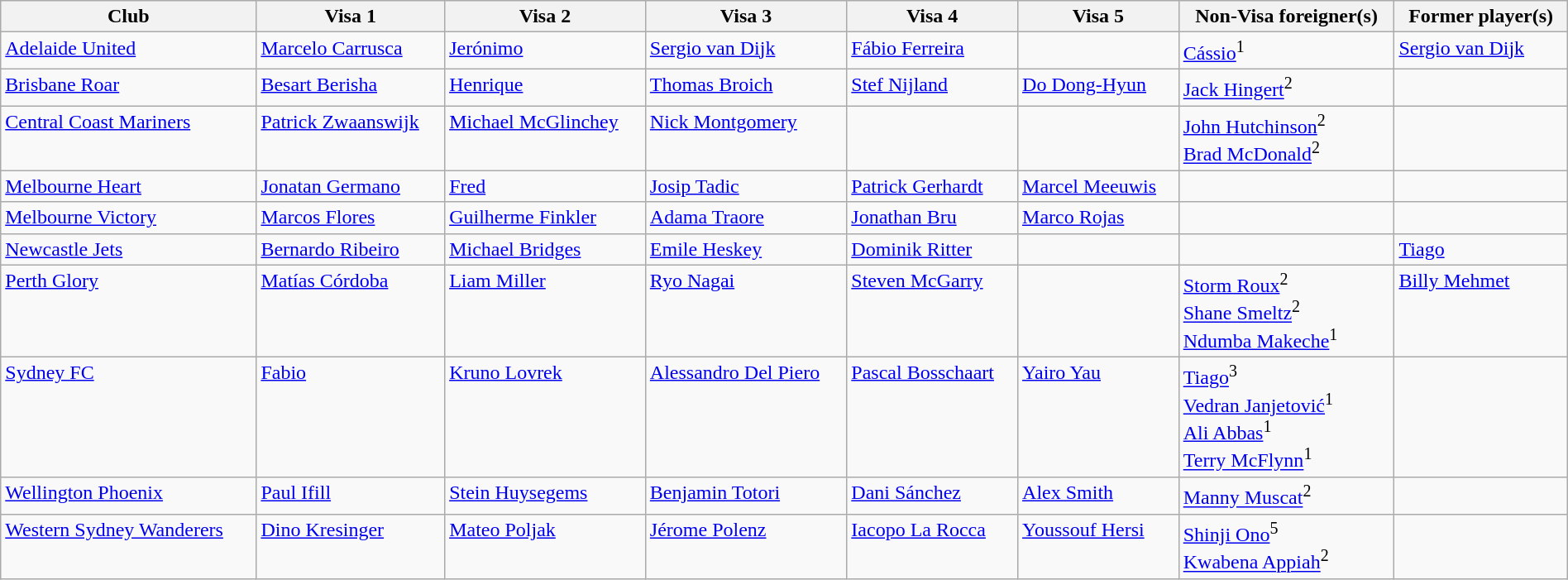<table class="wikitable" style="width:100%">
<tr>
<th>Club</th>
<th>Visa 1</th>
<th>Visa 2</th>
<th>Visa 3</th>
<th>Visa 4</th>
<th>Visa 5</th>
<th>Non-Visa foreigner(s)</th>
<th>Former player(s)</th>
</tr>
<tr style="vertical-align:top;">
<td><a href='#'>Adelaide United</a></td>
<td> <a href='#'>Marcelo Carrusca</a></td>
<td> <a href='#'>Jerónimo</a></td>
<td> <a href='#'>Sergio van Dijk</a></td>
<td> <a href='#'>Fábio Ferreira</a></td>
<td></td>
<td> <a href='#'>Cássio</a><sup>1</sup></td>
<td> <a href='#'>Sergio van Dijk</a></td>
</tr>
<tr style="vertical-align:top;">
<td><a href='#'>Brisbane Roar</a></td>
<td> <a href='#'>Besart Berisha</a></td>
<td> <a href='#'>Henrique</a></td>
<td> <a href='#'>Thomas Broich</a></td>
<td> <a href='#'>Stef Nijland</a></td>
<td> <a href='#'>Do Dong-Hyun</a></td>
<td> <a href='#'>Jack Hingert</a><sup>2</sup></td>
<td></td>
</tr>
<tr style="vertical-align:top;">
<td><a href='#'>Central Coast Mariners</a></td>
<td> <a href='#'>Patrick Zwaanswijk</a></td>
<td> <a href='#'>Michael McGlinchey</a></td>
<td> <a href='#'>Nick Montgomery</a></td>
<td></td>
<td></td>
<td> <a href='#'>John Hutchinson</a><sup>2</sup> <br> <a href='#'>Brad McDonald</a><sup>2</sup></td>
<td></td>
</tr>
<tr style="vertical-align:top;">
<td><a href='#'>Melbourne Heart</a></td>
<td> <a href='#'>Jonatan Germano</a></td>
<td> <a href='#'>Fred</a></td>
<td> <a href='#'>Josip Tadic</a></td>
<td> <a href='#'>Patrick Gerhardt</a></td>
<td> <a href='#'>Marcel Meeuwis</a></td>
<td></td>
<td></td>
</tr>
<tr style="vertical-align:top;">
<td><a href='#'>Melbourne Victory</a></td>
<td> <a href='#'>Marcos Flores</a></td>
<td> <a href='#'>Guilherme Finkler</a></td>
<td> <a href='#'>Adama Traore</a></td>
<td> <a href='#'>Jonathan Bru</a></td>
<td> <a href='#'>Marco Rojas</a></td>
<td></td>
<td></td>
</tr>
<tr style="vertical-align:top;">
<td><a href='#'>Newcastle Jets</a></td>
<td> <a href='#'>Bernardo Ribeiro</a></td>
<td> <a href='#'>Michael Bridges</a></td>
<td> <a href='#'>Emile Heskey</a></td>
<td> <a href='#'>Dominik Ritter</a></td>
<td></td>
<td></td>
<td> <a href='#'>Tiago</a></td>
</tr>
<tr style="vertical-align:top;">
<td><a href='#'>Perth Glory</a></td>
<td> <a href='#'>Matías Córdoba</a></td>
<td> <a href='#'>Liam Miller</a></td>
<td> <a href='#'>Ryo Nagai</a></td>
<td> <a href='#'>Steven McGarry</a></td>
<td></td>
<td> <a href='#'>Storm Roux</a><sup>2</sup> <br> <a href='#'>Shane Smeltz</a><sup>2</sup> <br> <a href='#'>Ndumba Makeche</a><sup>1</sup></td>
<td> <a href='#'>Billy Mehmet</a></td>
</tr>
<tr style="vertical-align:top;">
<td><a href='#'>Sydney FC</a></td>
<td> <a href='#'>Fabio</a></td>
<td> <a href='#'>Kruno Lovrek</a></td>
<td> <a href='#'>Alessandro Del Piero</a></td>
<td> <a href='#'>Pascal Bosschaart</a></td>
<td> <a href='#'>Yairo Yau</a></td>
<td> <a href='#'>Tiago</a><sup>3</sup> <br> <a href='#'>Vedran Janjetović</a><sup>1</sup> <br> <a href='#'>Ali Abbas</a><sup>1</sup> <br> <a href='#'>Terry McFlynn</a><sup>1</sup></td>
<td></td>
</tr>
<tr style="vertical-align:top;">
<td><a href='#'>Wellington Phoenix</a></td>
<td> <a href='#'>Paul Ifill</a></td>
<td> <a href='#'>Stein Huysegems</a></td>
<td> <a href='#'>Benjamin Totori</a></td>
<td> <a href='#'>Dani Sánchez</a></td>
<td> <a href='#'>Alex Smith</a></td>
<td> <a href='#'>Manny Muscat</a><sup>2</sup></td>
<td></td>
</tr>
<tr style="vertical-align:top;">
<td><a href='#'>Western Sydney Wanderers</a></td>
<td> <a href='#'>Dino Kresinger</a></td>
<td> <a href='#'>Mateo Poljak</a></td>
<td> <a href='#'>Jérome Polenz</a></td>
<td> <a href='#'>Iacopo La Rocca</a></td>
<td> <a href='#'>Youssouf Hersi</a></td>
<td> <a href='#'>Shinji Ono</a><sup>5</sup><br> <a href='#'>Kwabena Appiah</a><sup>2</sup></td>
<td></td>
</tr>
</table>
